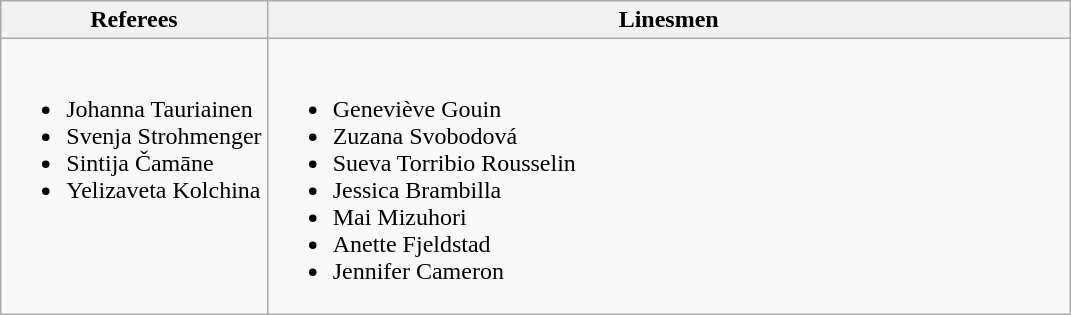<table class="wikitable">
<tr>
<th>Referees</th>
<th>Linesmen</th>
</tr>
<tr style="vertical-align:top">
<td><br><ul><li> Johanna Tauriainen</li><li> Svenja Strohmenger</li><li> Sintija Čamāne</li><li> Yelizaveta Kolchina</li></ul></td>
<td style="width:33em"><br><ul><li> Geneviève Gouin</li><li> Zuzana Svobodová</li><li> Sueva Torribio Rousselin</li><li> Jessica Brambilla</li><li> Mai Mizuhori</li><li> Anette Fjeldstad</li><li> Jennifer Cameron</li></ul></td>
</tr>
</table>
